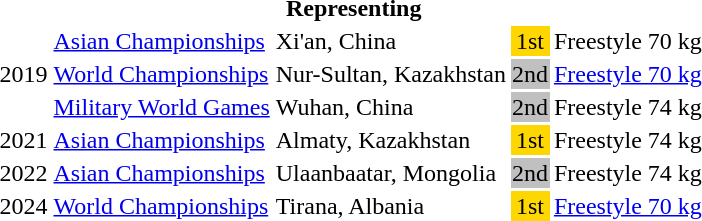<table>
<tr>
<th colspan="6">Representing </th>
</tr>
<tr>
<td rowspan=3>2019</td>
<td><a href='#'>Asian Championships</a></td>
<td>Xi'an, China</td>
<td align="center" bgcolor="gold">1st</td>
<td>Freestyle 70 kg</td>
<td></td>
</tr>
<tr>
<td><a href='#'>World Championships</a></td>
<td>Nur-Sultan, Kazakhstan</td>
<td align="center" bgcolor="silver">2nd</td>
<td><a href='#'>Freestyle 70 kg</a></td>
<td></td>
</tr>
<tr>
<td><a href='#'>Military World Games</a></td>
<td>Wuhan, China</td>
<td align="center" bgcolor="silver">2nd</td>
<td>Freestyle 74 kg</td>
<td></td>
</tr>
<tr>
<td>2021</td>
<td><a href='#'>Asian Championships</a></td>
<td>Almaty, Kazakhstan</td>
<td align="center" bgcolor="gold">1st</td>
<td>Freestyle 74 kg</td>
<td></td>
</tr>
<tr>
<td>2022</td>
<td><a href='#'>Asian Championships</a></td>
<td>Ulaanbaatar, Mongolia</td>
<td align="center" bgcolor="silver">2nd</td>
<td>Freestyle 74 kg</td>
<td></td>
</tr>
<tr>
<td>2024</td>
<td><a href='#'>World Championships</a></td>
<td>Tirana, Albania</td>
<td align="center" bgcolor="gold">1st</td>
<td><a href='#'>Freestyle 70 kg</a></td>
</tr>
</table>
